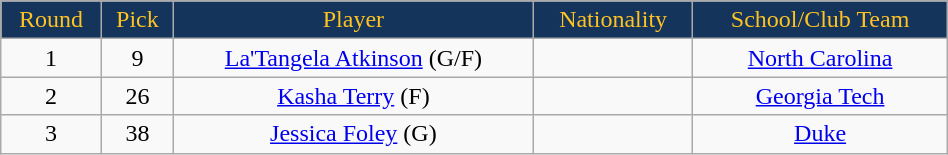<table class="wikitable" width="50%">
<tr align="center" style="background:#14345b; color:#ffc322;">
<td>Round</td>
<td>Pick</td>
<td>Player</td>
<td>Nationality</td>
<td>School/Club Team</td>
</tr>
<tr align="center">
<td>1</td>
<td>9</td>
<td><a href='#'>La'Tangela Atkinson</a> (G/F)</td>
<td></td>
<td><a href='#'>North Carolina</a></td>
</tr>
<tr align="center">
<td>2</td>
<td>26</td>
<td><a href='#'>Kasha Terry</a> (F)</td>
<td></td>
<td><a href='#'>Georgia Tech</a></td>
</tr>
<tr align="center">
<td>3</td>
<td>38</td>
<td><a href='#'>Jessica Foley</a> (G)</td>
<td></td>
<td><a href='#'>Duke</a></td>
</tr>
</table>
